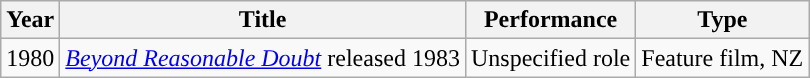<table class="wikitable">
<tr>
<th>Year</th>
<th>Title</th>
<th>Performance</th>
<th>Type</th>
</tr>
<tr>
<td>1980</td>
<td><em><a href='#'>Beyond Reasonable Doubt</a></em> released 1983</td>
<td>Unspecified role</td>
<td>Feature film, NZ</td>
</tr>
</table>
